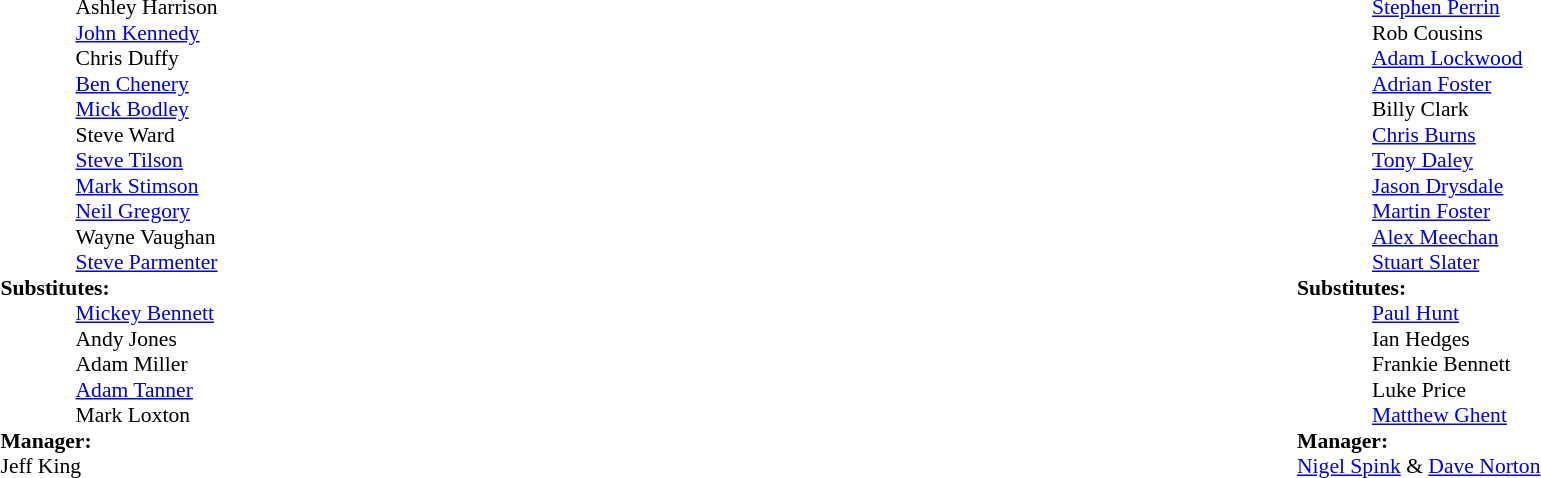<table width="100%">
<tr>
<td valign="top" width="50%"><br><table style="font-size: 90%" cellspacing="0" cellpadding="0">
<tr>
<td colspan="4"></td>
</tr>
<tr>
<th width=25></th>
<th width=25></th>
</tr>
<tr>
<td></td>
<td></td>
<td> Ashley Harrison</td>
</tr>
<tr>
<td></td>
<td></td>
<td> <a href='#'>John Kennedy</a></td>
</tr>
<tr>
<td></td>
<td></td>
<td> Chris Duffy</td>
</tr>
<tr>
<td></td>
<td></td>
<td> <a href='#'>Ben Chenery</a></td>
</tr>
<tr>
<td></td>
<td></td>
<td> <a href='#'>Mick Bodley</a></td>
</tr>
<tr>
<td></td>
<td></td>
<td> Steve Ward</td>
</tr>
<tr>
<td></td>
<td></td>
<td> <a href='#'>Steve Tilson</a></td>
</tr>
<tr>
<td></td>
<td></td>
<td> <a href='#'>Mark Stimson</a> </td>
</tr>
<tr>
<td></td>
<td></td>
<td> <a href='#'>Neil Gregory</a></td>
</tr>
<tr>
<td></td>
<td></td>
<td> Wayne Vaughan </td>
</tr>
<tr>
<td></td>
<td></td>
<td> <a href='#'>Steve Parmenter</a></td>
</tr>
<tr>
<td colspan=3><strong>Substitutes:</strong></td>
</tr>
<tr>
<td></td>
<td></td>
<td> <a href='#'>Mickey Bennett</a></td>
</tr>
<tr>
<td></td>
<td></td>
<td> Andy Jones </td>
</tr>
<tr>
<td></td>
<td></td>
<td> Adam Miller</td>
</tr>
<tr>
<td></td>
<td></td>
<td> <a href='#'>Adam Tanner</a> </td>
</tr>
<tr>
<td></td>
<td></td>
<td> Mark Loxton</td>
</tr>
<tr>
<td colspan=3><strong>Manager:</strong></td>
</tr>
<tr>
<td colspan=4> Jeff King</td>
</tr>
</table>
</td>
<td valign="top"></td>
<td valign="top" width="50%"><br><table style="font-size: 90%" cellspacing="0" cellpadding="0" align=center>
<tr>
<td colspan="4"></td>
</tr>
<tr>
<th width=25></th>
<th width=25></th>
</tr>
<tr>
<td></td>
<td></td>
<td> <a href='#'>Stephen Perrin</a></td>
</tr>
<tr>
<td></td>
<td></td>
<td> Rob Cousins</td>
</tr>
<tr>
<td></td>
<td></td>
<td> <a href='#'>Adam Lockwood</a></td>
</tr>
<tr>
<td></td>
<td></td>
<td> <a href='#'>Adrian Foster</a></td>
</tr>
<tr>
<td></td>
<td></td>
<td> Billy Clark</td>
</tr>
<tr>
<td></td>
<td></td>
<td> <a href='#'>Chris Burns</a></td>
</tr>
<tr>
<td></td>
<td></td>
<td> <a href='#'>Tony Daley</a></td>
</tr>
<tr>
<td></td>
<td></td>
<td> <a href='#'>Jason Drysdale</a> </td>
</tr>
<tr>
<td></td>
<td></td>
<td> <a href='#'>Martin Foster</a> </td>
</tr>
<tr>
<td></td>
<td></td>
<td> <a href='#'>Alex Meechan</a></td>
</tr>
<tr>
<td></td>
<td></td>
<td> <a href='#'>Stuart Slater</a></td>
</tr>
<tr>
<td colspan=3><strong>Substitutes:</strong></td>
</tr>
<tr>
<td></td>
<td></td>
<td> <a href='#'>Paul Hunt</a> </td>
</tr>
<tr>
<td></td>
<td></td>
<td> Ian Hedges</td>
</tr>
<tr>
<td></td>
<td></td>
<td> Frankie Bennett </td>
</tr>
<tr>
<td></td>
<td></td>
<td> Luke Price</td>
</tr>
<tr>
<td></td>
<td></td>
<td> <a href='#'>Matthew Ghent</a></td>
</tr>
<tr>
<td colspan=3><strong>Manager:</strong></td>
</tr>
<tr>
<td colspan=4> <a href='#'>Nigel Spink</a> & <a href='#'>Dave Norton</a></td>
</tr>
</table>
</td>
</tr>
</table>
